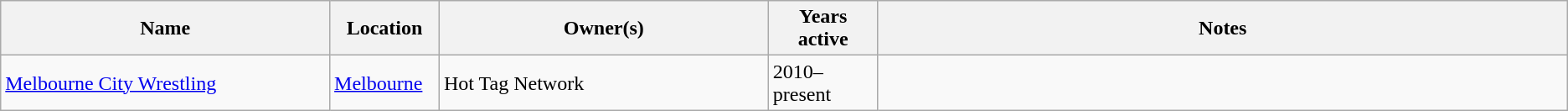<table class="wikitable" style="text-align: left;">
<tr>
<th width="21%">Name</th>
<th width="7%">Location</th>
<th width="21%">Owner(s)</th>
<th width="7%">Years active</th>
<th width="55%">Notes</th>
</tr>
<tr>
<td><a href='#'>Melbourne City Wrestling</a></td>
<td><a href='#'>Melbourne</a></td>
<td>Hot Tag Network</td>
<td>2010–present</td>
<td></td>
</tr>
</table>
